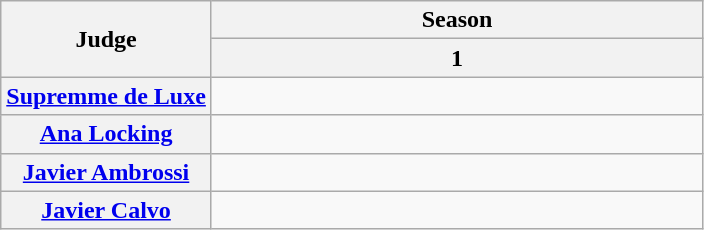<table class="wikitable plainrowheaders" style="text-align:center">
<tr>
<th rowspan="2" style="width:30%">Judge</th>
<th>Season</th>
</tr>
<tr>
<th>1</th>
</tr>
<tr>
<th><a href='#'>Supremme de Luxe</a></th>
<td></td>
</tr>
<tr>
<th><a href='#'>Ana Locking</a></th>
<td></td>
</tr>
<tr>
<th><a href='#'>Javier Ambrossi</a></th>
<td></td>
</tr>
<tr>
<th><a href='#'>Javier Calvo</a></th>
<td></td>
</tr>
</table>
